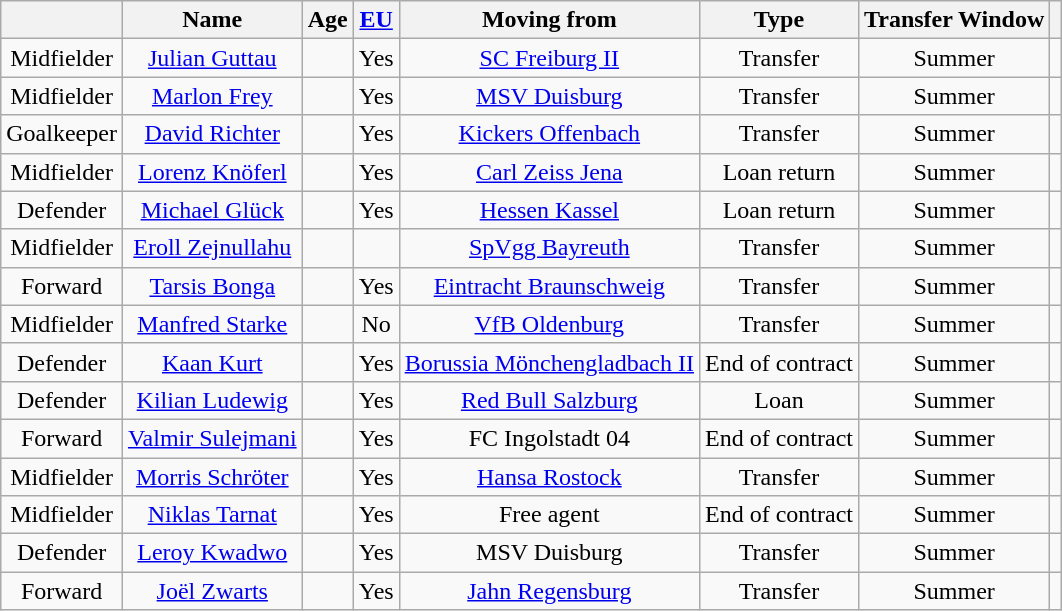<table class="wikitable sortable" style="text-align:center">
<tr>
<th></th>
<th>Name</th>
<th>Age</th>
<th><a href='#'>EU</a></th>
<th>Moving from</th>
<th>Type</th>
<th>Transfer Window</th>
<th></th>
</tr>
<tr>
<td>Midfielder</td>
<td><a href='#'>Julian Guttau</a></td>
<td></td>
<td>Yes</td>
<td><a href='#'>SC Freiburg II</a></td>
<td>Transfer</td>
<td>Summer</td>
<td></td>
</tr>
<tr>
<td>Midfielder</td>
<td><a href='#'>Marlon Frey</a></td>
<td></td>
<td>Yes</td>
<td><a href='#'>MSV Duisburg</a></td>
<td>Transfer</td>
<td>Summer</td>
<td></td>
</tr>
<tr>
<td>Goalkeeper</td>
<td><a href='#'>David Richter</a></td>
<td></td>
<td>Yes</td>
<td><a href='#'>Kickers Offenbach</a></td>
<td>Transfer</td>
<td>Summer</td>
<td></td>
</tr>
<tr>
<td>Midfielder</td>
<td><a href='#'>Lorenz Knöferl</a></td>
<td></td>
<td>Yes</td>
<td><a href='#'>Carl Zeiss Jena</a></td>
<td>Loan return</td>
<td>Summer</td>
<td></td>
</tr>
<tr>
<td>Defender</td>
<td><a href='#'>Michael Glück</a></td>
<td></td>
<td>Yes</td>
<td><a href='#'>Hessen Kassel</a></td>
<td>Loan return</td>
<td>Summer</td>
<td></td>
</tr>
<tr>
<td>Midfielder</td>
<td><a href='#'>Eroll Zejnullahu</a></td>
<td></td>
<td></td>
<td><a href='#'>SpVgg Bayreuth</a></td>
<td>Transfer</td>
<td>Summer</td>
<td></td>
</tr>
<tr>
<td>Forward</td>
<td><a href='#'>Tarsis Bonga</a></td>
<td></td>
<td>Yes</td>
<td><a href='#'>Eintracht Braunschweig</a></td>
<td>Transfer</td>
<td>Summer</td>
<td></td>
</tr>
<tr>
<td>Midfielder</td>
<td><a href='#'>Manfred Starke</a></td>
<td></td>
<td>No</td>
<td><a href='#'>VfB Oldenburg</a></td>
<td>Transfer</td>
<td>Summer</td>
<td></td>
</tr>
<tr>
<td>Defender</td>
<td><a href='#'>Kaan Kurt</a></td>
<td></td>
<td>Yes</td>
<td><a href='#'>Borussia Mönchengladbach II</a></td>
<td>End of contract</td>
<td>Summer</td>
<td></td>
</tr>
<tr>
<td>Defender</td>
<td><a href='#'>Kilian Ludewig</a></td>
<td></td>
<td>Yes</td>
<td><a href='#'>Red Bull Salzburg</a></td>
<td>Loan</td>
<td>Summer</td>
<td></td>
</tr>
<tr>
<td>Forward</td>
<td><a href='#'>Valmir Sulejmani</a></td>
<td></td>
<td>Yes</td>
<td>FC Ingolstadt 04</td>
<td>End of contract</td>
<td>Summer</td>
<td></td>
</tr>
<tr>
<td>Midfielder</td>
<td><a href='#'>Morris Schröter</a></td>
<td></td>
<td>Yes</td>
<td><a href='#'>Hansa Rostock</a></td>
<td>Transfer</td>
<td>Summer</td>
<td></td>
</tr>
<tr>
<td>Midfielder</td>
<td><a href='#'>Niklas Tarnat</a></td>
<td></td>
<td>Yes</td>
<td>Free agent</td>
<td>End of contract</td>
<td>Summer</td>
<td></td>
</tr>
<tr>
<td>Defender</td>
<td><a href='#'>Leroy Kwadwo</a></td>
<td></td>
<td>Yes</td>
<td>MSV Duisburg</td>
<td>Transfer</td>
<td>Summer</td>
<td></td>
</tr>
<tr>
<td>Forward</td>
<td><a href='#'>Joël Zwarts</a></td>
<td></td>
<td>Yes</td>
<td><a href='#'>Jahn Regensburg</a></td>
<td>Transfer</td>
<td>Summer</td>
<td></td>
</tr>
</table>
